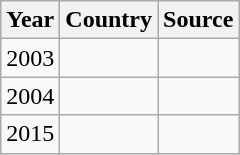<table class="wikitable">
<tr>
<th>Year</th>
<th>Country</th>
<th>Source</th>
</tr>
<tr>
<td>2003</td>
<td></td>
<td></td>
</tr>
<tr>
<td>2004</td>
<td></td>
<td></td>
</tr>
<tr>
<td>2015</td>
<td></td>
<td></td>
</tr>
</table>
